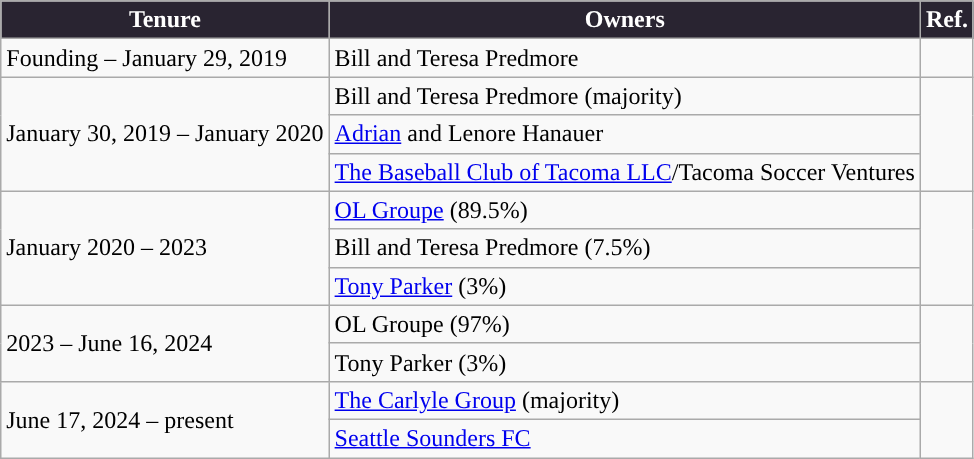<table class="wikitable" style="text-align:left;">
<tr>
<th style="background:#292431; color:#FFFFFF; ">Tenure</th>
<th style="background:#292431; color:#FFFFFF; ">Owners</th>
<th style="background:#292431; color:#FFFFFF; ">Ref.</th>
</tr>
<tr>
<td>Founding – January 29, 2019</td>
<td>Bill and Teresa Predmore</td>
<td></td>
</tr>
<tr>
<td rowspan="3">January 30, 2019 – January 2020</td>
<td>Bill and Teresa Predmore (majority)</td>
<td rowspan="3"></td>
</tr>
<tr>
<td><a href='#'>Adrian</a> and Lenore Hanauer</td>
</tr>
<tr>
<td><a href='#'>The Baseball Club of Tacoma LLC</a>/Tacoma Soccer Ventures</td>
</tr>
<tr>
<td rowspan="3">January 2020 – 2023</td>
<td><a href='#'>OL Groupe</a> (89.5%)</td>
<td rowspan="3"></td>
</tr>
<tr>
<td>Bill and Teresa Predmore (7.5%)</td>
</tr>
<tr>
<td><a href='#'>Tony Parker</a> (3%)</td>
</tr>
<tr>
<td rowspan="2">2023 – June 16, 2024</td>
<td>OL Groupe (97%)</td>
<td rowspan="2"></td>
</tr>
<tr>
<td>Tony Parker (3%)</td>
</tr>
<tr>
<td rowspan="2">June 17, 2024 – present</td>
<td><a href='#'>The Carlyle Group</a> (majority)</td>
<td rowspan="2"></td>
</tr>
<tr>
<td><a href='#'>Seattle Sounders FC</a></td>
</tr>
</table>
